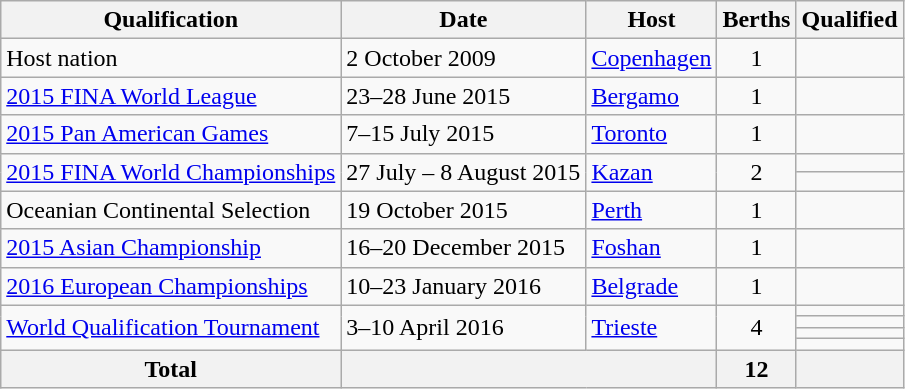<table class="wikitable">
<tr>
<th>Qualification</th>
<th>Date</th>
<th>Host</th>
<th>Berths</th>
<th>Qualified</th>
</tr>
<tr>
<td>Host nation</td>
<td>2 October 2009</td>
<td> <a href='#'>Copenhagen</a></td>
<td align="center">1</td>
<td></td>
</tr>
<tr>
<td><a href='#'>2015 FINA World League</a></td>
<td>23–28 June 2015</td>
<td> <a href='#'>Bergamo</a></td>
<td align="center">1</td>
<td></td>
</tr>
<tr>
<td><a href='#'>2015 Pan American Games</a></td>
<td>7–15 July 2015</td>
<td> <a href='#'>Toronto</a></td>
<td align="center">1</td>
<td></td>
</tr>
<tr>
<td rowspan="2"><a href='#'>2015 FINA World Championships</a></td>
<td rowspan="2">27 July – 8 August 2015</td>
<td rowspan="2"> <a href='#'>Kazan</a></td>
<td rowspan="2" align="center">2</td>
<td></td>
</tr>
<tr>
<td></td>
</tr>
<tr>
<td>Oceanian Continental Selection</td>
<td>19 October 2015</td>
<td> <a href='#'>Perth</a></td>
<td align="center">1</td>
<td></td>
</tr>
<tr>
<td><a href='#'>2015 Asian Championship</a></td>
<td>16–20 December 2015</td>
<td> <a href='#'>Foshan</a></td>
<td align="center">1</td>
<td></td>
</tr>
<tr>
<td><a href='#'>2016 European Championships</a></td>
<td>10–23 January 2016</td>
<td> <a href='#'>Belgrade</a></td>
<td align="center">1</td>
<td></td>
</tr>
<tr>
<td rowspan="4"><a href='#'>World Qualification Tournament</a></td>
<td rowspan="4">3–10 April 2016</td>
<td rowspan=4> <a href='#'>Trieste</a></td>
<td rowspan=4 align="center">4</td>
<td></td>
</tr>
<tr>
<td></td>
</tr>
<tr>
<td></td>
</tr>
<tr>
<td></td>
</tr>
<tr>
<th>Total</th>
<th colspan="2"></th>
<th>12</th>
<th></th>
</tr>
</table>
